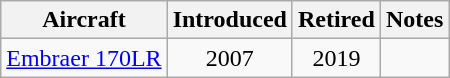<table class="wikitable" style="text-align:center;">
<tr>
<th><span>Aircraft</span></th>
<th><span>Introduced</span></th>
<th><span>Retired</span></th>
<th><span>Notes</span></th>
</tr>
<tr>
<td><a href='#'>Embraer 170LR</a></td>
<td style="text-align:center">2007</td>
<td style="text-align:center">2019</td>
<td></td>
</tr>
</table>
